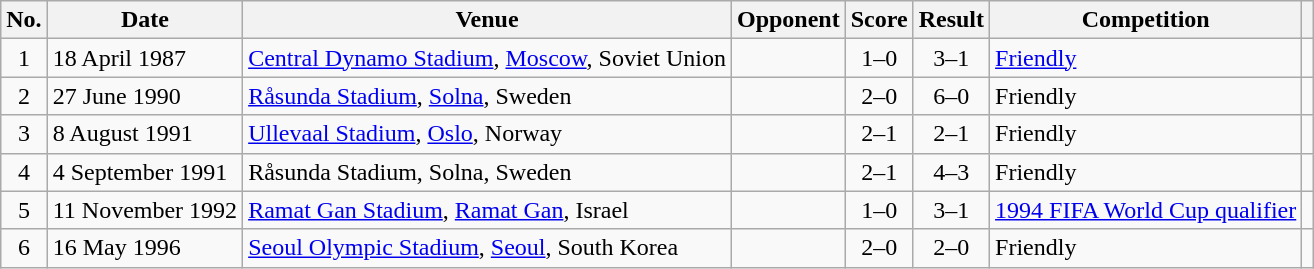<table class="wikitable sortable">
<tr>
<th scope="col">No.</th>
<th scope="col">Date</th>
<th scope="col">Venue</th>
<th scope="col">Opponent</th>
<th scope="col">Score</th>
<th scope="col">Result</th>
<th scope="col">Competition</th>
<th class="unsortable" scope="col"></th>
</tr>
<tr>
<td align="center">1</td>
<td>18 April 1987</td>
<td><a href='#'>Central Dynamo Stadium</a>, <a href='#'>Moscow</a>, Soviet Union</td>
<td></td>
<td align="center">1–0</td>
<td align="center">3–1</td>
<td><a href='#'>Friendly</a></td>
<td></td>
</tr>
<tr>
<td align="center">2</td>
<td>27 June 1990</td>
<td><a href='#'>Råsunda Stadium</a>, <a href='#'>Solna</a>, Sweden</td>
<td></td>
<td align="center">2–0</td>
<td align="center">6–0</td>
<td>Friendly</td>
<td></td>
</tr>
<tr>
<td align="center">3</td>
<td>8 August 1991</td>
<td><a href='#'>Ullevaal Stadium</a>, <a href='#'>Oslo</a>, Norway</td>
<td></td>
<td align="center">2–1</td>
<td style="text-align:center">2–1</td>
<td>Friendly</td>
<td></td>
</tr>
<tr>
<td align="center">4</td>
<td>4 September 1991</td>
<td>Råsunda Stadium, Solna, Sweden</td>
<td></td>
<td align="center">2–1</td>
<td align="center">4–3</td>
<td>Friendly</td>
<td></td>
</tr>
<tr>
<td align="center">5</td>
<td>11 November 1992</td>
<td><a href='#'>Ramat Gan Stadium</a>, <a href='#'>Ramat Gan</a>, Israel</td>
<td></td>
<td align="center">1–0</td>
<td align="center">3–1</td>
<td><a href='#'>1994 FIFA World Cup qualifier</a></td>
<td></td>
</tr>
<tr>
<td align="center">6</td>
<td>16 May 1996</td>
<td><a href='#'>Seoul Olympic Stadium</a>, <a href='#'>Seoul</a>, South Korea</td>
<td></td>
<td align="center">2–0</td>
<td align="center">2–0</td>
<td>Friendly</td>
<td></td>
</tr>
</table>
